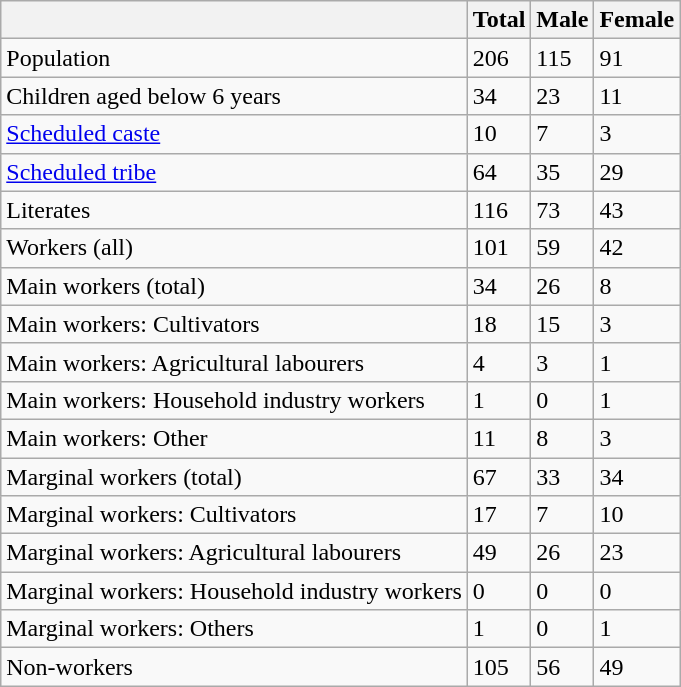<table class="wikitable sortable">
<tr>
<th></th>
<th>Total</th>
<th>Male</th>
<th>Female</th>
</tr>
<tr>
<td>Population</td>
<td>206</td>
<td>115</td>
<td>91</td>
</tr>
<tr>
<td>Children aged below 6 years</td>
<td>34</td>
<td>23</td>
<td>11</td>
</tr>
<tr>
<td><a href='#'>Scheduled caste</a></td>
<td>10</td>
<td>7</td>
<td>3</td>
</tr>
<tr>
<td><a href='#'>Scheduled tribe</a></td>
<td>64</td>
<td>35</td>
<td>29</td>
</tr>
<tr>
<td>Literates</td>
<td>116</td>
<td>73</td>
<td>43</td>
</tr>
<tr>
<td>Workers (all)</td>
<td>101</td>
<td>59</td>
<td>42</td>
</tr>
<tr>
<td>Main workers (total)</td>
<td>34</td>
<td>26</td>
<td>8</td>
</tr>
<tr>
<td>Main workers: Cultivators</td>
<td>18</td>
<td>15</td>
<td>3</td>
</tr>
<tr>
<td>Main workers: Agricultural labourers</td>
<td>4</td>
<td>3</td>
<td>1</td>
</tr>
<tr>
<td>Main workers: Household industry workers</td>
<td>1</td>
<td>0</td>
<td>1</td>
</tr>
<tr>
<td>Main workers: Other</td>
<td>11</td>
<td>8</td>
<td>3</td>
</tr>
<tr>
<td>Marginal workers (total)</td>
<td>67</td>
<td>33</td>
<td>34</td>
</tr>
<tr>
<td>Marginal workers: Cultivators</td>
<td>17</td>
<td>7</td>
<td>10</td>
</tr>
<tr>
<td>Marginal workers: Agricultural labourers</td>
<td>49</td>
<td>26</td>
<td>23</td>
</tr>
<tr>
<td>Marginal workers: Household industry workers</td>
<td>0</td>
<td>0</td>
<td>0</td>
</tr>
<tr>
<td>Marginal workers: Others</td>
<td>1</td>
<td>0</td>
<td>1</td>
</tr>
<tr>
<td>Non-workers</td>
<td>105</td>
<td>56</td>
<td>49</td>
</tr>
</table>
